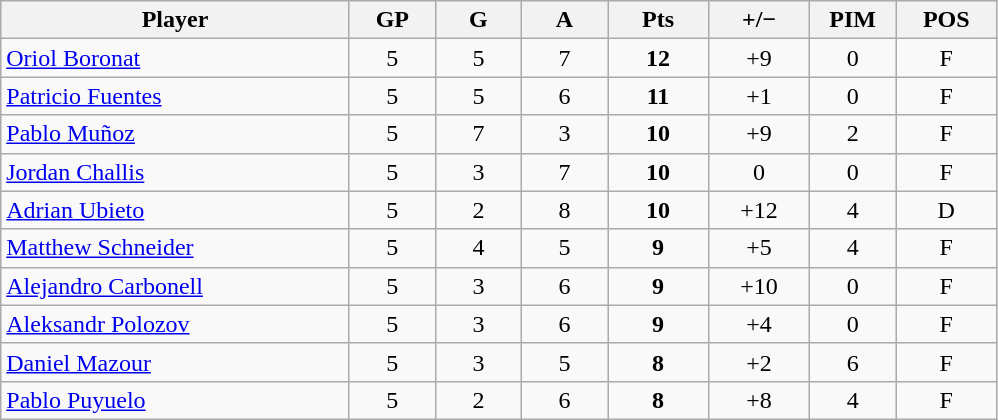<table class="wikitable sortable" style="text-align:center;">
<tr>
<th style="width:225px;">Player</th>
<th style="width:50px;">GP</th>
<th style="width:50px;">G</th>
<th style="width:50px;">A</th>
<th style="width:60px;">Pts</th>
<th style="width:60px;">+/−</th>
<th style="width:50px;">PIM</th>
<th style="width:60px;">POS</th>
</tr>
<tr>
<td style="text-align:left;"> <a href='#'>Oriol Boronat</a></td>
<td>5</td>
<td>5</td>
<td>7</td>
<td><strong>12</strong></td>
<td>+9</td>
<td>0</td>
<td>F</td>
</tr>
<tr>
<td style="text-align:left;"> <a href='#'>Patricio Fuentes</a></td>
<td>5</td>
<td>5</td>
<td>6</td>
<td><strong>11</strong></td>
<td>+1</td>
<td>0</td>
<td>F</td>
</tr>
<tr>
<td style="text-align:left;"> <a href='#'>Pablo Muñoz</a></td>
<td>5</td>
<td>7</td>
<td>3</td>
<td><strong>10</strong></td>
<td>+9</td>
<td>2</td>
<td>F</td>
</tr>
<tr>
<td style="text-align:left;"> <a href='#'>Jordan Challis</a></td>
<td>5</td>
<td>3</td>
<td>7</td>
<td><strong>10</strong></td>
<td>0</td>
<td>0</td>
<td>F</td>
</tr>
<tr>
<td style="text-align:left;"> <a href='#'>Adrian Ubieto</a></td>
<td>5</td>
<td>2</td>
<td>8</td>
<td><strong>10</strong></td>
<td>+12</td>
<td>4</td>
<td>D</td>
</tr>
<tr>
<td style="text-align:left;"> <a href='#'>Matthew Schneider</a></td>
<td>5</td>
<td>4</td>
<td>5</td>
<td><strong>9</strong></td>
<td>+5</td>
<td>4</td>
<td>F</td>
</tr>
<tr>
<td style="text-align:left;"> <a href='#'>Alejandro Carbonell</a></td>
<td>5</td>
<td>3</td>
<td>6</td>
<td><strong>9</strong></td>
<td>+10</td>
<td>0</td>
<td>F</td>
</tr>
<tr>
<td style="text-align:left;"> <a href='#'>Aleksandr Polozov</a></td>
<td>5</td>
<td>3</td>
<td>6</td>
<td><strong>9</strong></td>
<td>+4</td>
<td>0</td>
<td>F</td>
</tr>
<tr>
<td style="text-align:left;"> <a href='#'>Daniel Mazour</a></td>
<td>5</td>
<td>3</td>
<td>5</td>
<td><strong>8</strong></td>
<td>+2</td>
<td>6</td>
<td>F</td>
</tr>
<tr>
<td style="text-align:left;"> <a href='#'>Pablo Puyuelo</a></td>
<td>5</td>
<td>2</td>
<td>6</td>
<td><strong>8</strong></td>
<td>+8</td>
<td>4</td>
<td>F</td>
</tr>
</table>
